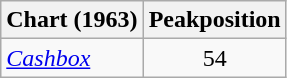<table class="wikitable">
<tr>
<th>Chart (1963)</th>
<th>Peakposition</th>
</tr>
<tr>
<td><em><a href='#'>Cashbox</a></em></td>
<td align="center">54</td>
</tr>
</table>
